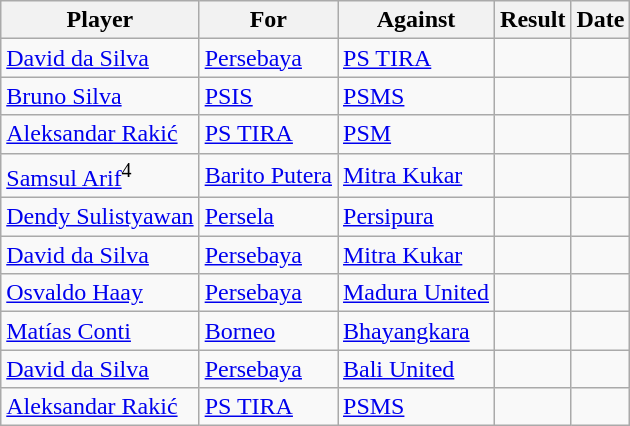<table class="wikitable">
<tr>
<th>Player</th>
<th>For</th>
<th>Against</th>
<th style="text-align:center">Result</th>
<th>Date</th>
</tr>
<tr>
<td> <a href='#'>David da Silva</a></td>
<td><a href='#'>Persebaya</a></td>
<td><a href='#'>PS TIRA</a></td>
<td align="center"></td>
<td></td>
</tr>
<tr>
<td> <a href='#'>Bruno Silva</a></td>
<td><a href='#'>PSIS</a></td>
<td><a href='#'>PSMS</a></td>
<td align="center"></td>
<td></td>
</tr>
<tr>
<td> <a href='#'>Aleksandar Rakić</a></td>
<td><a href='#'>PS TIRA</a></td>
<td><a href='#'>PSM</a></td>
<td align="center"></td>
<td></td>
</tr>
<tr>
<td> <a href='#'>Samsul Arif</a><sup>4</sup></td>
<td><a href='#'>Barito Putera</a></td>
<td><a href='#'>Mitra Kukar</a></td>
<td align="center"></td>
<td></td>
</tr>
<tr>
<td> <a href='#'>Dendy Sulistyawan</a></td>
<td><a href='#'>Persela</a></td>
<td><a href='#'>Persipura</a></td>
<td align="center"></td>
<td></td>
</tr>
<tr>
<td> <a href='#'>David da Silva</a></td>
<td><a href='#'>Persebaya</a></td>
<td><a href='#'>Mitra Kukar</a></td>
<td align="center"></td>
<td></td>
</tr>
<tr>
<td> <a href='#'>Osvaldo Haay</a></td>
<td><a href='#'>Persebaya</a></td>
<td><a href='#'>Madura United</a></td>
<td align="center"></td>
<td></td>
</tr>
<tr>
<td> <a href='#'>Matías Conti</a></td>
<td><a href='#'>Borneo</a></td>
<td><a href='#'>Bhayangkara</a></td>
<td align="center"></td>
<td></td>
</tr>
<tr>
<td> <a href='#'>David da Silva</a></td>
<td><a href='#'>Persebaya</a></td>
<td><a href='#'>Bali United</a></td>
<td align="center"></td>
<td></td>
</tr>
<tr>
<td> <a href='#'>Aleksandar Rakić</a></td>
<td><a href='#'>PS TIRA</a></td>
<td><a href='#'>PSMS</a></td>
<td align="center"></td>
<td></td>
</tr>
</table>
